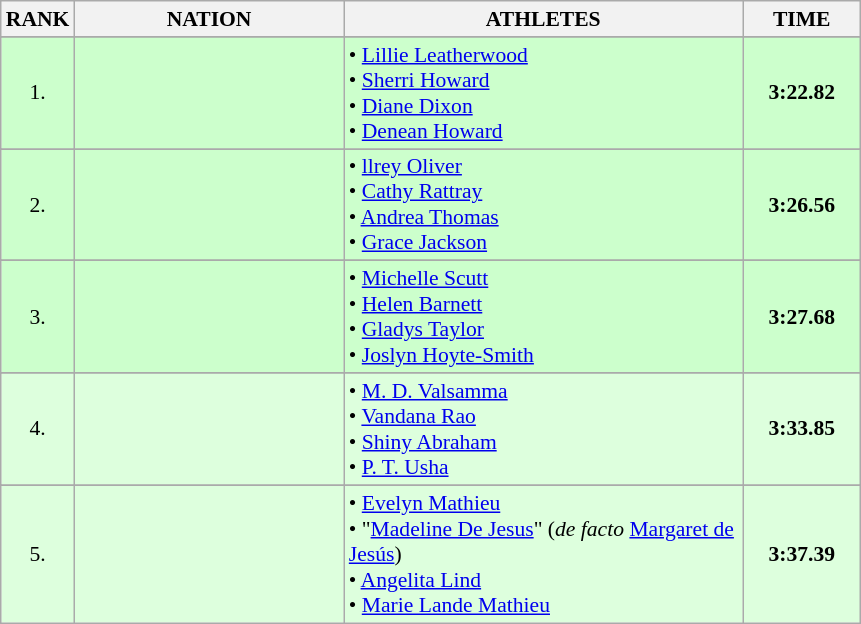<table class="wikitable" style="border-collapse: collapse; font-size: 90%;">
<tr>
<th>RANK</th>
<th style="width: 12em">NATION</th>
<th style="width: 18em">ATHLETES</th>
<th style="width: 5em">TIME</th>
</tr>
<tr>
</tr>
<tr style="background:#ccffcc;">
<td align="center">1.</td>
<td align="center"></td>
<td>• <a href='#'>Lillie Leatherwood</a><br>• <a href='#'>Sherri Howard</a><br>• <a href='#'>Diane Dixon</a><br>• <a href='#'>Denean Howard</a></td>
<td align="center"><strong>3:22.82</strong></td>
</tr>
<tr>
</tr>
<tr style="background:#ccffcc;">
<td align="center">2.</td>
<td align="center"></td>
<td>• <a href='#'>llrey Oliver</a><br>• <a href='#'>Cathy Rattray</a><br>• <a href='#'>Andrea Thomas</a><br>• <a href='#'>Grace Jackson</a></td>
<td align="center"><strong>3:26.56</strong></td>
</tr>
<tr>
</tr>
<tr style="background:#ccffcc;">
<td align="center">3.</td>
<td align="center"></td>
<td>• <a href='#'>Michelle Scutt</a><br>• <a href='#'>Helen Barnett</a><br>• <a href='#'>Gladys Taylor</a><br>• <a href='#'>Joslyn Hoyte-Smith</a></td>
<td align="center"><strong>3:27.68</strong></td>
</tr>
<tr>
</tr>
<tr style="background:#ddffdd;">
<td align="center">4.</td>
<td align="center"></td>
<td>• <a href='#'>M. D. Valsamma</a><br>• <a href='#'>Vandana Rao</a><br>• <a href='#'>Shiny Abraham</a><br>• <a href='#'>P. T. Usha</a></td>
<td align="center"><strong>3:33.85</strong></td>
</tr>
<tr>
</tr>
<tr style="background:#ddffdd;">
<td align="center">5.</td>
<td align="center"></td>
<td>• <a href='#'>Evelyn Mathieu</a><br>• "<a href='#'>Madeline De Jesus</a>" (<em>de facto</em> <a href='#'>Margaret de Jesús</a>)<br>• <a href='#'>Angelita Lind</a><br>• <a href='#'>Marie Lande Mathieu</a></td>
<td align="center"><strong>3:37.39</strong></td>
</tr>
</table>
